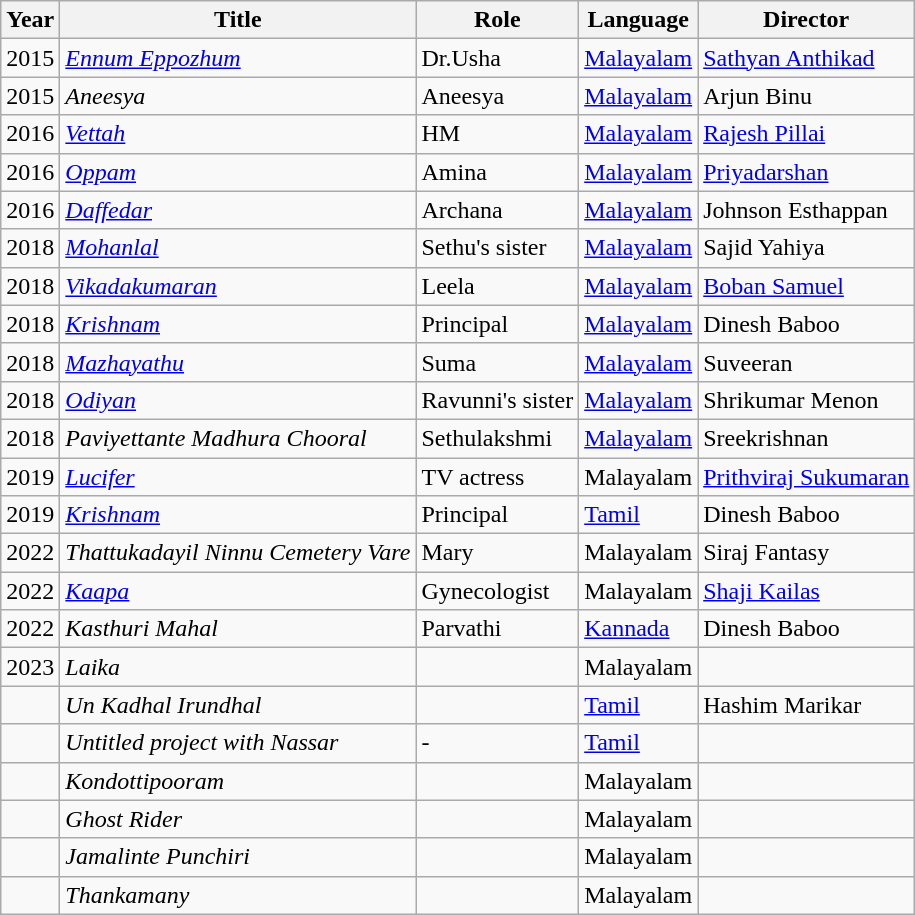<table class="wikitable">
<tr>
<th>Year</th>
<th>Title</th>
<th>Role</th>
<th>Language</th>
<th>Director</th>
</tr>
<tr>
<td>2015</td>
<td><em><a href='#'>Ennum Eppozhum</a></em></td>
<td>Dr.Usha</td>
<td><a href='#'>Malayalam</a></td>
<td><a href='#'>Sathyan Anthikad</a></td>
</tr>
<tr>
<td>2015</td>
<td><em>Aneesya</em></td>
<td>Aneesya</td>
<td><a href='#'>Malayalam</a></td>
<td>Arjun Binu</td>
</tr>
<tr>
<td>2016</td>
<td><em><a href='#'>Vettah</a></em></td>
<td>HM</td>
<td><a href='#'>Malayalam</a></td>
<td><a href='#'>Rajesh Pillai</a></td>
</tr>
<tr>
<td>2016</td>
<td><em><a href='#'>Oppam</a></em></td>
<td>Amina</td>
<td><a href='#'>Malayalam</a></td>
<td><a href='#'>Priyadarshan</a></td>
</tr>
<tr>
<td>2016</td>
<td><em><a href='#'>Daffedar</a></em></td>
<td>Archana</td>
<td><a href='#'>Malayalam</a></td>
<td>Johnson Esthappan</td>
</tr>
<tr>
<td>2018</td>
<td><em><a href='#'>Mohanlal</a></em></td>
<td>Sethu's sister</td>
<td><a href='#'>Malayalam</a></td>
<td>Sajid Yahiya</td>
</tr>
<tr>
<td>2018</td>
<td><em><a href='#'>Vikadakumaran</a></em></td>
<td>Leela</td>
<td><a href='#'>Malayalam</a></td>
<td><a href='#'>Boban Samuel</a></td>
</tr>
<tr>
<td>2018</td>
<td><em><a href='#'>Krishnam</a></em></td>
<td>Principal</td>
<td><a href='#'>Malayalam</a></td>
<td>Dinesh Baboo</td>
</tr>
<tr>
<td>2018</td>
<td><em><a href='#'>Mazhayathu</a></em></td>
<td>Suma</td>
<td><a href='#'>Malayalam</a></td>
<td>Suveeran</td>
</tr>
<tr>
<td>2018</td>
<td><em><a href='#'>Odiyan</a></em></td>
<td>Ravunni's sister</td>
<td><a href='#'>Malayalam</a></td>
<td>Shrikumar Menon</td>
</tr>
<tr>
<td>2018</td>
<td><em>Paviyettante Madhura Chooral</em></td>
<td>Sethulakshmi</td>
<td><a href='#'>Malayalam</a></td>
<td>Sreekrishnan</td>
</tr>
<tr>
<td>2019</td>
<td><em><a href='#'>Lucifer</a></em></td>
<td>TV actress</td>
<td>Malayalam</td>
<td><a href='#'>Prithviraj Sukumaran</a></td>
</tr>
<tr>
<td>2019</td>
<td><em><a href='#'>Krishnam</a></em></td>
<td>Principal</td>
<td><a href='#'>Tamil</a></td>
<td>Dinesh Baboo</td>
</tr>
<tr>
<td>2022</td>
<td><em>Thattukadayil Ninnu Cemetery Vare</em></td>
<td>Mary</td>
<td>Malayalam</td>
<td>Siraj Fantasy</td>
</tr>
<tr>
<td>2022</td>
<td><em><a href='#'>Kaapa</a></em></td>
<td>Gynecologist</td>
<td>Malayalam</td>
<td><a href='#'>Shaji Kailas</a></td>
</tr>
<tr>
<td>2022</td>
<td><em>Kasthuri Mahal</em></td>
<td>Parvathi</td>
<td><a href='#'>Kannada</a></td>
<td>Dinesh Baboo</td>
</tr>
<tr>
<td>2023</td>
<td><em>Laika</em></td>
<td></td>
<td>Malayalam</td>
<td></td>
</tr>
<tr>
<td></td>
<td><em>Un Kadhal Irundhal</em></td>
<td></td>
<td><a href='#'>Tamil</a></td>
<td>Hashim Marikar</td>
</tr>
<tr>
<td></td>
<td><em>Untitled project with Nassar</em></td>
<td>-</td>
<td><a href='#'>Tamil</a></td>
<td></td>
</tr>
<tr>
<td></td>
<td><em>Kondottipooram</em></td>
<td></td>
<td>Malayalam</td>
<td></td>
</tr>
<tr>
<td></td>
<td><em>Ghost Rider</em></td>
<td></td>
<td>Malayalam</td>
<td></td>
</tr>
<tr>
<td></td>
<td><em>Jamalinte Punchiri</em></td>
<td></td>
<td>Malayalam</td>
<td></td>
</tr>
<tr>
<td></td>
<td><em>Thankamany</em></td>
<td></td>
<td>Malayalam</td>
<td></td>
</tr>
</table>
